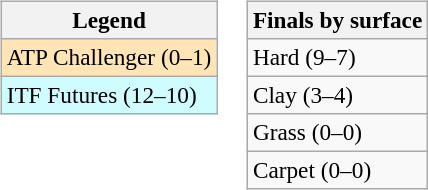<table>
<tr valign=top>
<td><br><table class=wikitable style=font-size:97%>
<tr>
<th>Legend</th>
</tr>
<tr bgcolor=moccasin>
<td>ATP Challenger (0–1)</td>
</tr>
<tr bgcolor=cffcff>
<td>ITF Futures (12–10)</td>
</tr>
</table>
</td>
<td><br><table class=wikitable style=font-size:97%>
<tr>
<th>Finals by surface</th>
</tr>
<tr>
<td>Hard (9–7)</td>
</tr>
<tr>
<td>Clay (3–4)</td>
</tr>
<tr>
<td>Grass (0–0)</td>
</tr>
<tr>
<td>Carpet (0–0)</td>
</tr>
</table>
</td>
</tr>
</table>
